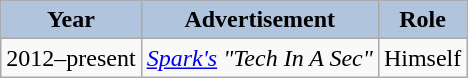<table class="wikitable">
<tr align="center">
<th style="background:#B0C4DE;">Year</th>
<th style="background:#B0C4DE;">Advertisement</th>
<th style="background:#B0C4DE;">Role</th>
</tr>
<tr>
<td>2012–present</td>
<td><em><a href='#'>Spark's</a> "Tech In A Sec"</em></td>
<td>Himself</td>
</tr>
</table>
